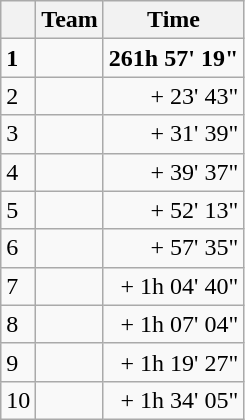<table class="wikitable">
<tr>
<th></th>
<th>Team</th>
<th>Time</th>
</tr>
<tr>
<td><strong>1</strong></td>
<td><strong></strong></td>
<td align=right><strong>261h 57' 19"</strong></td>
</tr>
<tr>
<td>2</td>
<td></td>
<td align=right>+ 23' 43"</td>
</tr>
<tr>
<td>3</td>
<td></td>
<td align=right>+ 31' 39"</td>
</tr>
<tr>
<td>4</td>
<td></td>
<td align=right>+ 39' 37"</td>
</tr>
<tr>
<td>5</td>
<td></td>
<td align=right>+ 52' 13"</td>
</tr>
<tr>
<td>6</td>
<td></td>
<td align=right>+ 57' 35"</td>
</tr>
<tr>
<td>7</td>
<td></td>
<td align=right>+ 1h 04' 40"</td>
</tr>
<tr>
<td>8</td>
<td></td>
<td align=right>+ 1h 07' 04"</td>
</tr>
<tr>
<td>9</td>
<td></td>
<td align=right>+ 1h 19' 27"</td>
</tr>
<tr>
<td>10</td>
<td></td>
<td align=right>+ 1h 34' 05"</td>
</tr>
</table>
